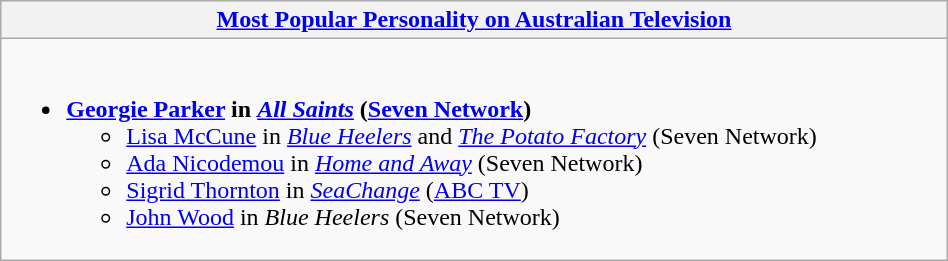<table class=wikitable width="50%">
<tr>
<th width="25%"><a href='#'>Most Popular Personality on Australian Television</a></th>
</tr>
<tr>
<td valign="top"><br><ul><li><strong><a href='#'>Georgie Parker</a> in <em><a href='#'>All Saints</a></em> (<a href='#'>Seven Network</a>)</strong><ul><li><a href='#'>Lisa McCune</a> in <em><a href='#'>Blue Heelers</a></em> and <em><a href='#'>The Potato Factory</a></em> (Seven Network)</li><li><a href='#'>Ada Nicodemou</a> in <em><a href='#'>Home and Away</a></em> (Seven Network)</li><li><a href='#'>Sigrid Thornton</a> in <em><a href='#'>SeaChange</a></em> (<a href='#'>ABC TV</a>)</li><li><a href='#'>John Wood</a> in <em>Blue Heelers</em> (Seven Network)</li></ul></li></ul></td>
</tr>
</table>
